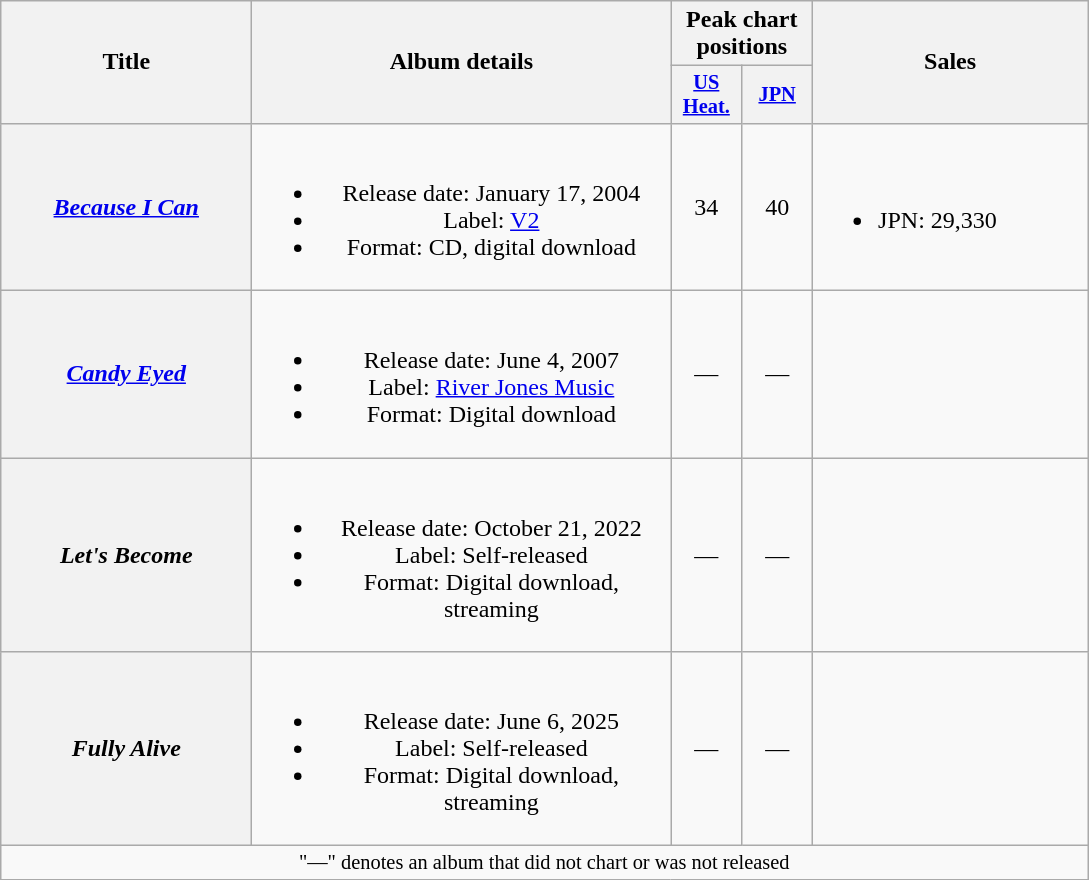<table class="wikitable plainrowheaders" style="text-align:center;">
<tr>
<th scope="col" rowspan="2" style="width:10em;">Title</th>
<th scope="col" rowspan="2" style="width:17em;">Album details</th>
<th scope="col" colspan="2">Peak chart positions</th>
<th scope="col" rowspan="2" style="width:11em;">Sales</th>
</tr>
<tr>
<th style="width:3em;font-size:85%"><a href='#'>US<br>Heat.</a><br></th>
<th style="width:3em;font-size:85%"><a href='#'>JPN</a><br></th>
</tr>
<tr>
<th scope="row"><em><a href='#'>Because I Can</a></em></th>
<td><br><ul><li>Release date: January 17, 2004</li><li>Label: <a href='#'>V2</a></li><li>Format: CD, digital download</li></ul></td>
<td>34</td>
<td>40</td>
<td style="text-align:left;"><br><ul><li>JPN: 29,330</li></ul></td>
</tr>
<tr>
<th scope="row"><em><a href='#'>Candy Eyed</a></em></th>
<td><br><ul><li>Release date: June 4, 2007</li><li>Label: <a href='#'>River Jones Music</a></li><li>Format: Digital download</li></ul></td>
<td>—</td>
<td>—</td>
<td style="text-align:left;"></td>
</tr>
<tr>
<th scope="row"><em>Let's Become</em></th>
<td><br><ul><li>Release date: October 21, 2022</li><li>Label: Self-released</li><li>Format: Digital download, streaming</li></ul></td>
<td>—</td>
<td>—</td>
<td style="text-align:left;"></td>
</tr>
<tr>
<th scope="row"><em>Fully Alive</em></th>
<td><br><ul><li>Release date: June 6, 2025</li><li>Label: Self-released</li><li>Format: Digital download, streaming</li></ul></td>
<td>—</td>
<td>—</td>
<td style="text-align:left;"></td>
</tr>
<tr>
<td colspan="14" style="font-size:85%">"—" denotes an album that did not chart or was not released</td>
</tr>
</table>
